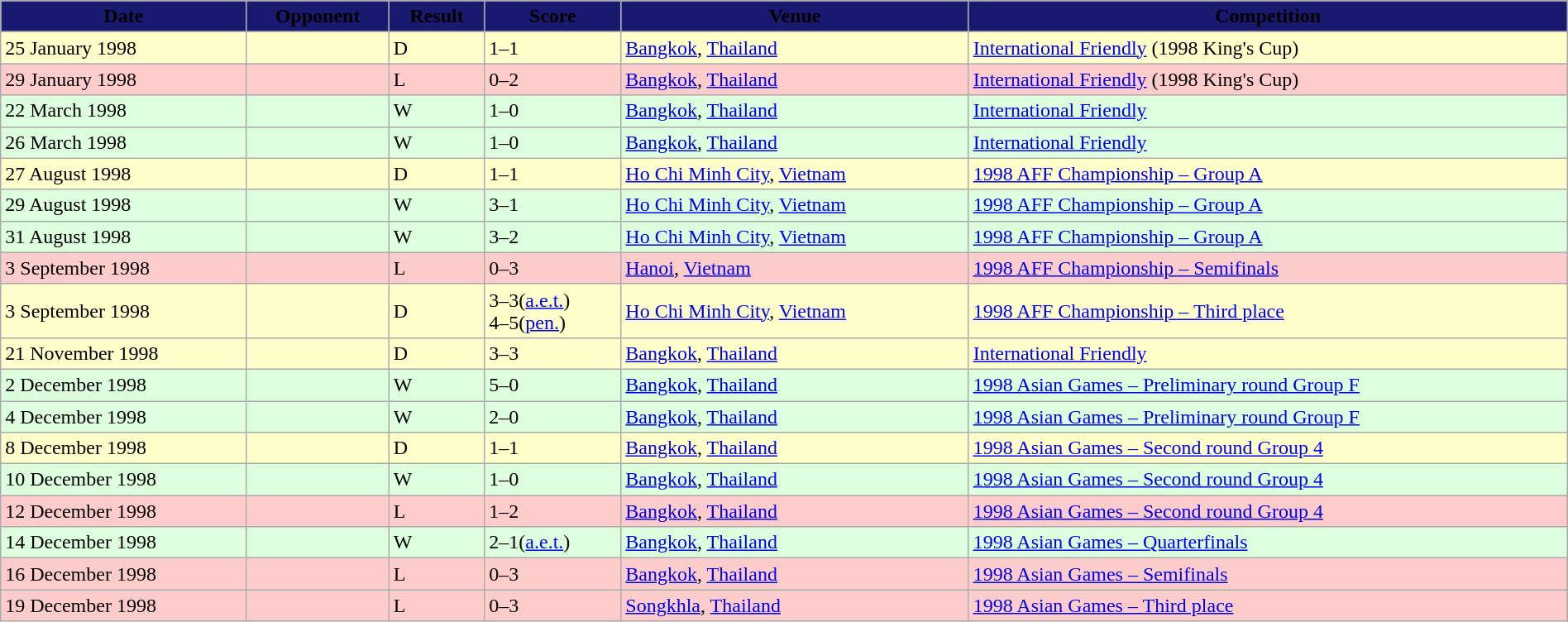<table width=100% class="wikitable">
<tr>
<th style="background:#191970;"><span>Date</span></th>
<th style="background:#191970;"><span>Opponent</span></th>
<th style="background:#191970;"><span>Result</span></th>
<th style="background:#191970;"><span>Score</span></th>
<th style="background:#191970;"><span>Venue</span></th>
<th style="background:#191970;"><span>Competition</span></th>
</tr>
<tr>
</tr>
<tr style="background:#ffc;">
<td>25 January 1998</td>
<td></td>
<td>D</td>
<td>1–1</td>
<td> <a href='#'>Bangkok</a>, <a href='#'>Thailand</a></td>
<td><a href='#'>International Friendly</a> (1998 King's Cup)</td>
</tr>
<tr style="background:#fcc;">
<td>29 January 1998</td>
<td></td>
<td>L</td>
<td>0–2</td>
<td> <a href='#'>Bangkok</a>, <a href='#'>Thailand</a></td>
<td><a href='#'>International Friendly</a> (1998 King's Cup)</td>
</tr>
<tr style="background:#dfd;">
<td>22 March 1998</td>
<td></td>
<td>W</td>
<td>1–0</td>
<td> <a href='#'>Bangkok</a>, <a href='#'>Thailand</a></td>
<td><a href='#'>International Friendly</a></td>
</tr>
<tr style="background:#dfd;">
<td>26 March 1998</td>
<td></td>
<td>W</td>
<td>1–0</td>
<td> <a href='#'>Bangkok</a>, <a href='#'>Thailand</a></td>
<td><a href='#'>International Friendly</a></td>
</tr>
<tr style="background:#ffc;">
<td>27 August 1998</td>
<td></td>
<td>D</td>
<td>1–1</td>
<td> <a href='#'>Ho Chi Minh City</a>, <a href='#'>Vietnam</a></td>
<td><a href='#'>1998 AFF Championship – Group A</a></td>
</tr>
<tr style="background:#dfd;">
<td>29 August 1998</td>
<td></td>
<td>W</td>
<td>3–1</td>
<td> <a href='#'>Ho Chi Minh City</a>, <a href='#'>Vietnam</a></td>
<td><a href='#'>1998 AFF Championship – Group A</a></td>
</tr>
<tr style="background:#dfd;">
<td>31 August 1998</td>
<td></td>
<td>W</td>
<td>3–2</td>
<td> <a href='#'>Ho Chi Minh City</a>, <a href='#'>Vietnam</a></td>
<td><a href='#'>1998 AFF Championship – Group A</a></td>
</tr>
<tr style="background:#fcc;">
<td>3 September 1998</td>
<td></td>
<td>L</td>
<td>0–3</td>
<td> <a href='#'>Hanoi</a>, <a href='#'>Vietnam</a></td>
<td><a href='#'>1998 AFF Championship – Semifinals</a></td>
</tr>
<tr style="background:#ffc;">
<td>3 September 1998</td>
<td></td>
<td>D</td>
<td>3–3(<a href='#'>a.e.t.</a>)<br>4–5(<a href='#'>pen.</a>)</td>
<td> <a href='#'>Ho Chi Minh City</a>, <a href='#'>Vietnam</a></td>
<td><a href='#'>1998 AFF Championship – Third place</a></td>
</tr>
<tr style="background:#ffc;">
<td>21 November 1998</td>
<td></td>
<td>D</td>
<td>3–3</td>
<td> <a href='#'>Bangkok</a>, <a href='#'>Thailand</a></td>
<td><a href='#'>International Friendly</a></td>
</tr>
<tr style="background:#dfd;">
<td>2 December 1998</td>
<td></td>
<td>W</td>
<td>5–0</td>
<td> <a href='#'>Bangkok</a>, <a href='#'>Thailand</a></td>
<td><a href='#'>1998 Asian Games – Preliminary round Group F</a></td>
</tr>
<tr style="background:#dfd;">
<td>4 December 1998</td>
<td></td>
<td>W</td>
<td>2–0</td>
<td> <a href='#'>Bangkok</a>, <a href='#'>Thailand</a></td>
<td><a href='#'>1998 Asian Games – Preliminary round Group F</a></td>
</tr>
<tr style="background:#ffc;">
<td>8 December 1998</td>
<td></td>
<td>D</td>
<td>1–1</td>
<td> <a href='#'>Bangkok</a>, <a href='#'>Thailand</a></td>
<td><a href='#'>1998 Asian Games – Second round Group 4</a></td>
</tr>
<tr style="background:#dfd;">
<td>10 December 1998</td>
<td></td>
<td>W</td>
<td>1–0</td>
<td> <a href='#'>Bangkok</a>, <a href='#'>Thailand</a></td>
<td><a href='#'>1998 Asian Games – Second round Group 4</a></td>
</tr>
<tr style="background:#fcc;">
<td>12 December 1998</td>
<td></td>
<td>L</td>
<td>1–2</td>
<td> <a href='#'>Bangkok</a>, <a href='#'>Thailand</a></td>
<td><a href='#'>1998 Asian Games – Second round Group 4</a></td>
</tr>
<tr style="background:#dfd;">
<td>14 December 1998</td>
<td></td>
<td>W</td>
<td>2–1(<a href='#'>a.e.t.</a>)</td>
<td> <a href='#'>Bangkok</a>, <a href='#'>Thailand</a></td>
<td><a href='#'>1998 Asian Games – Quarterfinals</a></td>
</tr>
<tr style="background:#fcc;">
<td>16 December 1998</td>
<td></td>
<td>L</td>
<td>0–3</td>
<td> <a href='#'>Bangkok</a>, <a href='#'>Thailand</a></td>
<td><a href='#'>1998 Asian Games – Semifinals</a></td>
</tr>
<tr style="background:#fcc;">
<td>19 December 1998</td>
<td></td>
<td>L</td>
<td>0–3</td>
<td> <a href='#'>Songkhla</a>, <a href='#'>Thailand</a></td>
<td><a href='#'>1998 Asian Games – Third place</a></td>
</tr>
</table>
